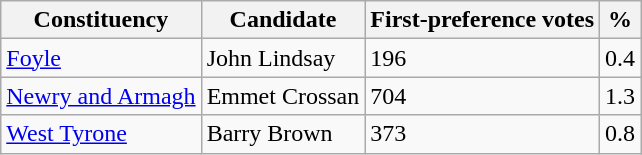<table class="wikitable sortable">
<tr>
<th>Constituency</th>
<th>Candidate</th>
<th>First-preference votes</th>
<th>%</th>
</tr>
<tr>
<td><a href='#'>Foyle</a></td>
<td>John Lindsay</td>
<td>196</td>
<td>0.4</td>
</tr>
<tr>
<td><a href='#'>Newry and Armagh</a></td>
<td>Emmet Crossan</td>
<td>704</td>
<td>1.3</td>
</tr>
<tr>
<td><a href='#'>West Tyrone</a></td>
<td>Barry Brown</td>
<td>373</td>
<td>0.8</td>
</tr>
</table>
